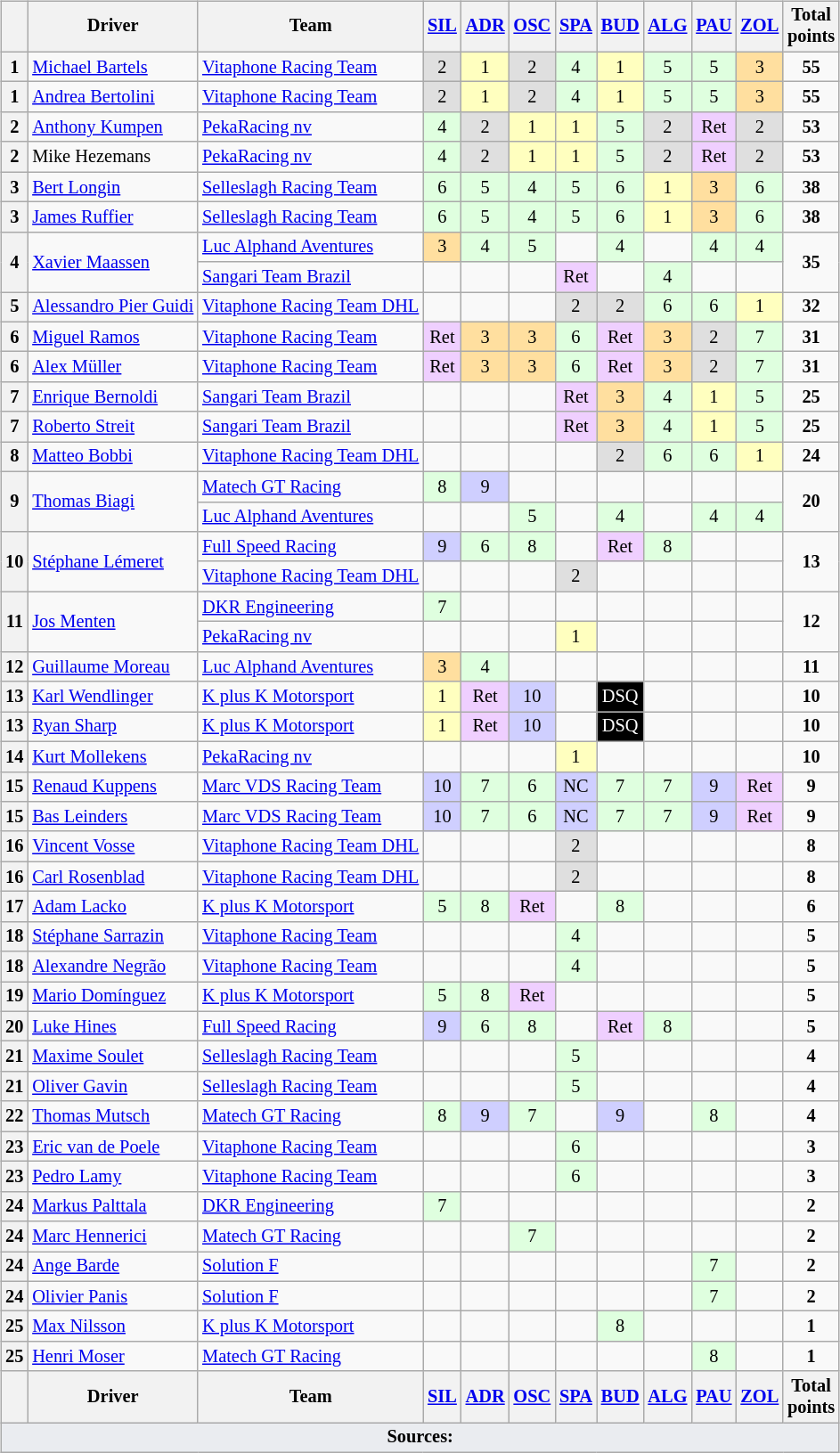<table>
<tr>
<td><br><table class="wikitable" style="font-size: 85%; text-align:center;">
<tr>
<th valign=middle></th>
<th valign=middle>Driver</th>
<th valign=middle>Team</th>
<th><a href='#'>SIL</a><br></th>
<th><a href='#'>ADR</a><br></th>
<th><a href='#'>OSC</a><br></th>
<th><a href='#'>SPA</a><br></th>
<th><a href='#'>BUD</a><br></th>
<th><a href='#'>ALG</a><br></th>
<th><a href='#'>PAU</a><br></th>
<th><a href='#'>ZOL</a><br></th>
<th valign=middle>Total<br>points</th>
</tr>
<tr>
<th>1</th>
<td align=left> <a href='#'>Michael Bartels</a></td>
<td align=left> <a href='#'>Vitaphone Racing Team</a></td>
<td style="background:#DFDFDF;">2</td>
<td style="background:#FFFFBF;">1</td>
<td style="background:#DFDFDF;">2</td>
<td style="background:#DFFFDF;">4</td>
<td style="background:#FFFFBF;">1</td>
<td style="background:#DFFFDF;">5</td>
<td style="background:#DFFFDF;">5</td>
<td style="background:#FFDF9F;">3</td>
<td><strong>55</strong></td>
</tr>
<tr>
<th>1</th>
<td align=left> <a href='#'>Andrea Bertolini</a></td>
<td align=left> <a href='#'>Vitaphone Racing Team</a></td>
<td style="background:#DFDFDF;">2</td>
<td style="background:#FFFFBF;">1</td>
<td style="background:#DFDFDF;">2</td>
<td style="background:#DFFFDF;">4</td>
<td style="background:#FFFFBF;">1</td>
<td style="background:#DFFFDF;">5</td>
<td style="background:#DFFFDF;">5</td>
<td style="background:#FFDF9F;">3</td>
<td><strong>55</strong></td>
</tr>
<tr>
<th>2</th>
<td align=left> <a href='#'>Anthony Kumpen</a></td>
<td align=left> <a href='#'>PekaRacing nv</a></td>
<td style="background:#DFFFDF;">4</td>
<td style="background:#DFDFDF;">2</td>
<td style="background:#FFFFBF;">1</td>
<td style="background:#FFFFBF;">1</td>
<td style="background:#DFFFDF;">5</td>
<td style="background:#DFDFDF;">2</td>
<td style="background:#EFCFFF;">Ret</td>
<td style="background:#DFDFDF;">2</td>
<td><strong>53</strong></td>
</tr>
<tr>
<th>2</th>
<td align=left> Mike Hezemans</td>
<td align=left> <a href='#'>PekaRacing nv</a></td>
<td style="background:#DFFFDF;">4</td>
<td style="background:#DFDFDF;">2</td>
<td style="background:#FFFFBF;">1</td>
<td style="background:#FFFFBF;">1</td>
<td style="background:#DFFFDF;">5</td>
<td style="background:#DFDFDF;">2</td>
<td style="background:#EFCFFF;">Ret</td>
<td style="background:#DFDFDF;">2</td>
<td><strong>53</strong></td>
</tr>
<tr>
<th>3</th>
<td align=left> <a href='#'>Bert Longin</a></td>
<td align=left> <a href='#'>Selleslagh Racing Team</a></td>
<td style="background:#DFFFDF;">6</td>
<td style="background:#DFFFDF;">5</td>
<td style="background:#DFFFDF;">4</td>
<td style="background:#DFFFDF;">5</td>
<td style="background:#DFFFDF;">6</td>
<td style="background:#FFFFBF;">1</td>
<td style="background:#FFDF9F;">3</td>
<td style="background:#DFFFDF;">6</td>
<td><strong>38</strong></td>
</tr>
<tr>
<th>3</th>
<td align=left> <a href='#'>James Ruffier</a></td>
<td align=left> <a href='#'>Selleslagh Racing Team</a></td>
<td style="background:#DFFFDF;">6</td>
<td style="background:#DFFFDF;">5</td>
<td style="background:#DFFFDF;">4</td>
<td style="background:#DFFFDF;">5</td>
<td style="background:#DFFFDF;">6</td>
<td style="background:#FFFFBF;">1</td>
<td style="background:#FFDF9F;">3</td>
<td style="background:#DFFFDF;">6</td>
<td><strong>38</strong></td>
</tr>
<tr>
<th rowspan=2>4</th>
<td rowspan=2 align=left> <a href='#'>Xavier Maassen</a></td>
<td align=left> <a href='#'>Luc Alphand Aventures</a></td>
<td style="background:#FFDF9F;">3</td>
<td style="background:#DFFFDF;">4</td>
<td style="background:#DFFFDF;">5</td>
<td></td>
<td style="background:#DFFFDF;">4</td>
<td></td>
<td style="background:#DFFFDF;">4</td>
<td style="background:#DFFFDF;">4</td>
<td rowspan=2><strong>35</strong></td>
</tr>
<tr>
<td align=left> <a href='#'>Sangari Team Brazil</a></td>
<td></td>
<td></td>
<td></td>
<td style="background:#EFCFFF;">Ret</td>
<td></td>
<td style="background:#DFFFDF;">4</td>
<td></td>
<td></td>
</tr>
<tr>
<th>5</th>
<td align=left> <a href='#'>Alessandro Pier Guidi</a></td>
<td align=left> <a href='#'>Vitaphone Racing Team DHL</a></td>
<td></td>
<td></td>
<td></td>
<td style="background:#DFDFDF;">2</td>
<td style="background:#DFDFDF;">2</td>
<td style="background:#DFFFDF;">6</td>
<td style="background:#DFFFDF;">6</td>
<td style="background:#FFFFBF;">1</td>
<td><strong>32</strong></td>
</tr>
<tr>
<th>6</th>
<td align=left> <a href='#'>Miguel Ramos</a></td>
<td align=left> <a href='#'>Vitaphone Racing Team</a></td>
<td style="background:#EFCFFF;">Ret</td>
<td style="background:#FFDF9F;">3</td>
<td style="background:#FFDF9F;">3</td>
<td style="background:#DFFFDF;">6</td>
<td style="background:#EFCFFF;">Ret</td>
<td style="background:#FFDF9F;">3</td>
<td style="background:#DFDFDF;">2</td>
<td style="background:#DFFFDF;">7</td>
<td><strong>31</strong></td>
</tr>
<tr>
<th>6</th>
<td align=left> <a href='#'>Alex Müller</a></td>
<td align=left> <a href='#'>Vitaphone Racing Team</a></td>
<td style="background:#EFCFFF;">Ret</td>
<td style="background:#FFDF9F;">3</td>
<td style="background:#FFDF9F;">3</td>
<td style="background:#DFFFDF;">6</td>
<td style="background:#EFCFFF;">Ret</td>
<td style="background:#FFDF9F;">3</td>
<td style="background:#DFDFDF;">2</td>
<td style="background:#DFFFDF;">7</td>
<td><strong>31</strong></td>
</tr>
<tr>
<th>7</th>
<td align=left> <a href='#'>Enrique Bernoldi</a></td>
<td align=left> <a href='#'>Sangari Team Brazil</a></td>
<td></td>
<td></td>
<td></td>
<td style="background:#EFCFFF;">Ret</td>
<td style="background:#FFDF9F;">3</td>
<td style="background:#DFFFDF;">4</td>
<td style="background:#FFFFBF;">1</td>
<td style="background:#DFFFDF;">5</td>
<td><strong>25</strong></td>
</tr>
<tr>
<th>7</th>
<td align=left> <a href='#'>Roberto Streit</a></td>
<td align=left> <a href='#'>Sangari Team Brazil</a></td>
<td></td>
<td></td>
<td></td>
<td style="background:#EFCFFF;">Ret</td>
<td style="background:#FFDF9F;">3</td>
<td style="background:#DFFFDF;">4</td>
<td style="background:#FFFFBF;">1</td>
<td style="background:#DFFFDF;">5</td>
<td><strong>25</strong></td>
</tr>
<tr>
<th>8</th>
<td align=left> <a href='#'>Matteo Bobbi</a></td>
<td align=left> <a href='#'>Vitaphone Racing Team DHL</a></td>
<td></td>
<td></td>
<td></td>
<td></td>
<td style="background:#DFDFDF;">2</td>
<td style="background:#DFFFDF;">6</td>
<td style="background:#DFFFDF;">6</td>
<td style="background:#FFFFBF;">1</td>
<td><strong>24</strong></td>
</tr>
<tr>
<th rowspan=2>9</th>
<td rowspan=2 align=left> <a href='#'>Thomas Biagi</a></td>
<td align=left> <a href='#'>Matech GT Racing</a></td>
<td style="background:#DFFFDF;">8</td>
<td style="background:#CFCFFF;">9</td>
<td></td>
<td></td>
<td></td>
<td></td>
<td></td>
<td></td>
<td rowspan=2><strong>20</strong></td>
</tr>
<tr>
<td align=left> <a href='#'>Luc Alphand Aventures</a></td>
<td></td>
<td></td>
<td style="background:#DFFFDF;">5</td>
<td></td>
<td style="background:#DFFFDF;">4</td>
<td></td>
<td style="background:#DFFFDF;">4</td>
<td style="background:#DFFFDF;">4</td>
</tr>
<tr>
<th rowspan=2>10</th>
<td rowspan=2 align=left> <a href='#'>Stéphane Lémeret</a></td>
<td align=left> <a href='#'>Full Speed Racing</a></td>
<td style="background:#CFCFFF;">9</td>
<td style="background:#DFFFDF;">6</td>
<td style="background:#DFFFDF;">8</td>
<td></td>
<td style="background:#EFCFFF;">Ret</td>
<td style="background:#DFFFDF;">8</td>
<td></td>
<td></td>
<td rowspan=2><strong>13</strong></td>
</tr>
<tr>
<td align=left> <a href='#'>Vitaphone Racing Team DHL</a></td>
<td></td>
<td></td>
<td></td>
<td style="background:#DFDFDF;">2</td>
<td></td>
<td></td>
<td></td>
<td></td>
</tr>
<tr>
<th rowspan=2>11</th>
<td rowspan=2 align=left> <a href='#'>Jos Menten</a></td>
<td align=left> <a href='#'>DKR Engineering</a></td>
<td style="background:#DFFFDF;">7</td>
<td></td>
<td></td>
<td></td>
<td></td>
<td></td>
<td></td>
<td></td>
<td rowspan=2><strong>12</strong></td>
</tr>
<tr>
<td align=left> <a href='#'>PekaRacing nv</a></td>
<td></td>
<td></td>
<td></td>
<td style="background:#FFFFBF;">1</td>
<td></td>
<td></td>
<td></td>
<td></td>
</tr>
<tr>
<th>12</th>
<td align=left> <a href='#'>Guillaume Moreau</a></td>
<td align=left> <a href='#'>Luc Alphand Aventures</a></td>
<td style="background:#FFDF9F;">3</td>
<td style="background:#DFFFDF;">4</td>
<td></td>
<td></td>
<td></td>
<td></td>
<td></td>
<td></td>
<td><strong>11</strong></td>
</tr>
<tr>
<th>13</th>
<td align=left> <a href='#'>Karl Wendlinger</a></td>
<td align=left> <a href='#'>K plus K Motorsport</a></td>
<td style="background:#FFFFBF;">1</td>
<td style="background:#EFCFFF;">Ret</td>
<td style="background:#CFCFFF;">10</td>
<td></td>
<td style="background-color:#000000; color:white">DSQ</td>
<td></td>
<td></td>
<td></td>
<td><strong>10</strong></td>
</tr>
<tr>
<th>13</th>
<td align=left> <a href='#'>Ryan Sharp</a></td>
<td align=left> <a href='#'>K plus K Motorsport</a></td>
<td style="background:#FFFFBF;">1</td>
<td style="background:#EFCFFF;">Ret</td>
<td style="background:#CFCFFF;">10</td>
<td></td>
<td style="background-color:#000000; color:white">DSQ</td>
<td></td>
<td></td>
<td></td>
<td><strong>10</strong></td>
</tr>
<tr>
<th>14</th>
<td align=left> <a href='#'>Kurt Mollekens</a></td>
<td align=left> <a href='#'>PekaRacing nv</a></td>
<td></td>
<td></td>
<td></td>
<td style="background:#FFFFBF;">1</td>
<td></td>
<td></td>
<td></td>
<td></td>
<td><strong>10</strong></td>
</tr>
<tr>
<th>15</th>
<td align=left> <a href='#'>Renaud Kuppens</a></td>
<td align=left> <a href='#'>Marc VDS Racing Team</a></td>
<td style="background:#CFCFFF;">10</td>
<td style="background:#DFFFDF;">7</td>
<td style="background:#DFFFDF;">6</td>
<td style="background:#CFCFFF;">NC</td>
<td style="background:#DFFFDF;">7</td>
<td style="background:#DFFFDF;">7</td>
<td style="background:#CFCFFF;">9</td>
<td style="background:#EFCFFF;">Ret</td>
<td><strong>9</strong></td>
</tr>
<tr>
<th>15</th>
<td align=left> <a href='#'>Bas Leinders</a></td>
<td align=left> <a href='#'>Marc VDS Racing Team</a></td>
<td style="background:#CFCFFF;">10</td>
<td style="background:#DFFFDF;">7</td>
<td style="background:#DFFFDF;">6</td>
<td style="background:#CFCFFF;">NC</td>
<td style="background:#DFFFDF;">7</td>
<td style="background:#DFFFDF;">7</td>
<td style="background:#CFCFFF;">9</td>
<td style="background:#EFCFFF;">Ret</td>
<td><strong>9</strong></td>
</tr>
<tr>
<th>16</th>
<td align=left> <a href='#'>Vincent Vosse</a></td>
<td align=left> <a href='#'>Vitaphone Racing Team DHL</a></td>
<td></td>
<td></td>
<td></td>
<td style="background:#DFDFDF;">2</td>
<td></td>
<td></td>
<td></td>
<td></td>
<td><strong>8</strong></td>
</tr>
<tr>
<th>16</th>
<td align=left> <a href='#'>Carl Rosenblad</a></td>
<td align=left> <a href='#'>Vitaphone Racing Team DHL</a></td>
<td></td>
<td></td>
<td></td>
<td style="background:#DFDFDF;">2</td>
<td></td>
<td></td>
<td></td>
<td></td>
<td><strong>8</strong></td>
</tr>
<tr>
<th>17</th>
<td align=left> <a href='#'>Adam Lacko</a></td>
<td align=left> <a href='#'>K plus K Motorsport</a></td>
<td style="background:#DFFFDF;">5</td>
<td style="background:#DFFFDF;">8</td>
<td style="background:#EFCFFF;">Ret</td>
<td></td>
<td style="background:#DFFFDF;">8</td>
<td></td>
<td></td>
<td></td>
<td><strong>6</strong></td>
</tr>
<tr>
<th>18</th>
<td align=left> <a href='#'>Stéphane Sarrazin</a></td>
<td align=left> <a href='#'>Vitaphone Racing Team</a></td>
<td></td>
<td></td>
<td></td>
<td style="background:#DFFFDF;">4</td>
<td></td>
<td></td>
<td></td>
<td></td>
<td><strong>5</strong></td>
</tr>
<tr>
<th>18</th>
<td align=left> <a href='#'>Alexandre Negrão</a></td>
<td align=left> <a href='#'>Vitaphone Racing Team</a></td>
<td></td>
<td></td>
<td></td>
<td style="background:#DFFFDF;">4</td>
<td></td>
<td></td>
<td></td>
<td></td>
<td><strong>5</strong></td>
</tr>
<tr>
<th>19</th>
<td align=left> <a href='#'>Mario Domínguez</a></td>
<td align=left> <a href='#'>K plus K Motorsport</a></td>
<td style="background:#DFFFDF;">5</td>
<td style="background:#DFFFDF;">8</td>
<td style="background:#EFCFFF;">Ret</td>
<td></td>
<td></td>
<td></td>
<td></td>
<td></td>
<td><strong>5</strong></td>
</tr>
<tr>
<th>20</th>
<td align=left> <a href='#'>Luke Hines</a></td>
<td align=left> <a href='#'>Full Speed Racing</a></td>
<td style="background:#CFCFFF;">9</td>
<td style="background:#DFFFDF;">6</td>
<td style="background:#DFFFDF;">8</td>
<td></td>
<td style="background:#EFCFFF;">Ret</td>
<td style="background:#DFFFDF;">8</td>
<td></td>
<td></td>
<td><strong>5</strong></td>
</tr>
<tr>
<th>21</th>
<td align=left> <a href='#'>Maxime Soulet</a></td>
<td align=left> <a href='#'>Selleslagh Racing Team</a></td>
<td></td>
<td></td>
<td></td>
<td style="background:#DFFFDF;">5</td>
<td></td>
<td></td>
<td></td>
<td></td>
<td><strong>4</strong></td>
</tr>
<tr>
<th>21</th>
<td align=left> <a href='#'>Oliver Gavin</a></td>
<td align=left> <a href='#'>Selleslagh Racing Team</a></td>
<td></td>
<td></td>
<td></td>
<td style="background:#DFFFDF;">5</td>
<td></td>
<td></td>
<td></td>
<td></td>
<td><strong>4</strong></td>
</tr>
<tr>
<th>22</th>
<td align=left> <a href='#'>Thomas Mutsch</a></td>
<td align=left> <a href='#'>Matech GT Racing</a></td>
<td style="background:#DFFFDF;">8</td>
<td style="background:#CFCFFF;">9</td>
<td style="background:#DFFFDF;">7</td>
<td></td>
<td style="background:#CFCFFF;">9</td>
<td></td>
<td style="background:#DFFFDF;">8</td>
<td></td>
<td><strong>4</strong></td>
</tr>
<tr>
<th>23</th>
<td align=left> <a href='#'>Eric van de Poele</a></td>
<td align=left> <a href='#'>Vitaphone Racing Team</a></td>
<td></td>
<td></td>
<td></td>
<td style="background:#DFFFDF;">6</td>
<td></td>
<td></td>
<td></td>
<td></td>
<td><strong>3</strong></td>
</tr>
<tr>
<th>23</th>
<td align=left> <a href='#'>Pedro Lamy</a></td>
<td align=left> <a href='#'>Vitaphone Racing Team</a></td>
<td></td>
<td></td>
<td></td>
<td style="background:#DFFFDF;">6</td>
<td></td>
<td></td>
<td></td>
<td></td>
<td><strong>3</strong></td>
</tr>
<tr>
<th>24</th>
<td align=left> <a href='#'>Markus Palttala</a></td>
<td align=left> <a href='#'>DKR Engineering</a></td>
<td style="background:#DFFFDF;">7</td>
<td></td>
<td></td>
<td></td>
<td></td>
<td></td>
<td></td>
<td></td>
<td><strong>2</strong></td>
</tr>
<tr>
<th>24</th>
<td align=left> <a href='#'>Marc Hennerici</a></td>
<td align=left> <a href='#'>Matech GT Racing</a></td>
<td></td>
<td></td>
<td style="background:#DFFFDF;">7</td>
<td></td>
<td></td>
<td></td>
<td></td>
<td></td>
<td><strong>2</strong></td>
</tr>
<tr>
<th>24</th>
<td align=left> <a href='#'>Ange Barde</a></td>
<td align=left> <a href='#'>Solution F</a></td>
<td></td>
<td></td>
<td></td>
<td></td>
<td></td>
<td></td>
<td style="background:#DFFFDF;">7</td>
<td></td>
<td><strong>2</strong></td>
</tr>
<tr>
<th>24</th>
<td align=left> <a href='#'>Olivier Panis</a></td>
<td align=left> <a href='#'>Solution F</a></td>
<td></td>
<td></td>
<td></td>
<td></td>
<td></td>
<td></td>
<td style="background:#DFFFDF;">7</td>
<td></td>
<td><strong>2</strong></td>
</tr>
<tr>
<th>25</th>
<td align=left> <a href='#'>Max Nilsson</a></td>
<td align=left> <a href='#'>K plus K Motorsport</a></td>
<td></td>
<td></td>
<td></td>
<td></td>
<td style="background:#DFFFDF;">8</td>
<td></td>
<td></td>
<td></td>
<td><strong>1</strong></td>
</tr>
<tr>
<th>25</th>
<td align=left> <a href='#'>Henri Moser</a></td>
<td align=left> <a href='#'>Matech GT Racing</a></td>
<td></td>
<td></td>
<td></td>
<td></td>
<td></td>
<td></td>
<td style="background:#DFFFDF;">8</td>
<td></td>
<td><strong>1</strong></td>
</tr>
<tr>
<th valign=middle></th>
<th valign=middle>Driver</th>
<th valign=middle>Team</th>
<th><a href='#'>SIL</a><br></th>
<th><a href='#'>ADR</a><br></th>
<th><a href='#'>OSC</a><br></th>
<th><a href='#'>SPA</a><br></th>
<th><a href='#'>BUD</a><br></th>
<th><a href='#'>ALG</a><br></th>
<th><a href='#'>PAU</a><br></th>
<th><a href='#'>ZOL</a><br></th>
<th valign=middle>Total<br>points</th>
</tr>
<tr class="sortbottom">
<td colspan="12" style="background-color:#EAECF0;text-align:center"><strong>Sources:</strong></td>
</tr>
</table>
</td>
<td valign="top"><br></td>
</tr>
</table>
